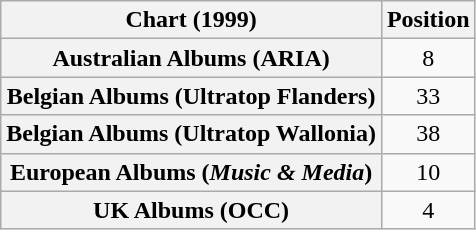<table class="wikitable sortable plainrowheaders" style="text-align:center">
<tr>
<th scope="col">Chart (1999)</th>
<th scope="col">Position</th>
</tr>
<tr>
<th scope="row">Australian Albums (ARIA)<br></th>
<td>8</td>
</tr>
<tr>
<th scope="row">Belgian Albums (Ultratop Flanders)</th>
<td>33</td>
</tr>
<tr>
<th scope="row">Belgian Albums (Ultratop Wallonia)</th>
<td>38</td>
</tr>
<tr>
<th scope="row">European Albums (<em>Music & Media</em>)</th>
<td>10</td>
</tr>
<tr>
<th scope="row">UK Albums (OCC)</th>
<td>4</td>
</tr>
</table>
